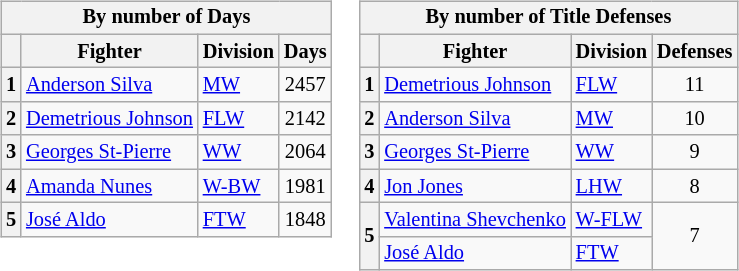<table>
<tr style="vertical-align:top; font-size:85%;">
<td><br><table class=wikitable>
<tr>
<th colspan=4>By number of Days</th>
</tr>
<tr>
<th></th>
<th>Fighter</th>
<th>Division</th>
<th>Days</th>
</tr>
<tr>
<th>1</th>
<td> <a href='#'>Anderson Silva</a></td>
<td><a href='#'>MW</a></td>
<td align=center>2457</td>
</tr>
<tr>
<th>2</th>
<td> <a href='#'>Demetrious Johnson</a></td>
<td><a href='#'>FLW</a></td>
<td align=center>2142</td>
</tr>
<tr>
<th>3</th>
<td> <a href='#'>Georges St-Pierre</a></td>
<td><a href='#'>WW</a></td>
<td align=center>2064</td>
</tr>
<tr>
<th>4</th>
<td> <a href='#'>Amanda Nunes</a></td>
<td><a href='#'>W-BW</a></td>
<td align=center>1981</td>
</tr>
<tr>
<th>5</th>
<td> <a href='#'>José Aldo</a></td>
<td><a href='#'>FTW</a></td>
<td align=center>1848</td>
</tr>
</table>
</td>
<td><br><table class=wikitable>
<tr>
<th colspan=4>By number of Title Defenses</th>
</tr>
<tr>
<th></th>
<th>Fighter</th>
<th>Division</th>
<th>Defenses</th>
</tr>
<tr>
<th>1</th>
<td> <a href='#'>Demetrious Johnson</a></td>
<td><a href='#'>FLW</a></td>
<td align=center>11</td>
</tr>
<tr>
<th>2</th>
<td> <a href='#'>Anderson Silva</a></td>
<td><a href='#'>MW</a></td>
<td align=center>10</td>
</tr>
<tr>
<th>3</th>
<td> <a href='#'>Georges St-Pierre</a></td>
<td><a href='#'>WW</a></td>
<td align=center>9</td>
</tr>
<tr>
<th>4</th>
<td> <a href='#'>Jon Jones</a></td>
<td><a href='#'>LHW</a></td>
<td align=center>8</td>
</tr>
<tr>
<th rowspan=2>5</th>
<td> <a href='#'>Valentina Shevchenko</a></td>
<td><a href='#'>W-FLW</a></td>
<td rowspan=2 align=center>7</td>
</tr>
<tr>
<td> <a href='#'>José Aldo</a></td>
<td><a href='#'>FTW</a></td>
</tr>
</table>
</td>
</tr>
</table>
